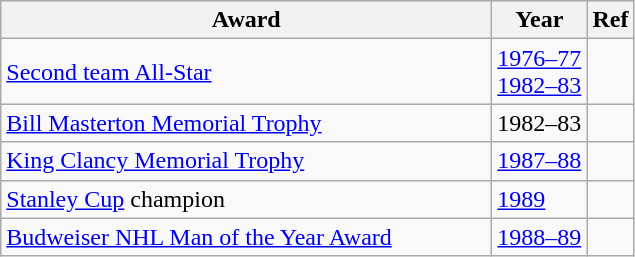<table class="wikitable">
<tr>
<th scope="col" style="width:20em">Award</th>
<th scope="col">Year</th>
<th scope="col">Ref</th>
</tr>
<tr>
<td style="width:20em"><a href='#'>Second team All-Star</a></td>
<td><a href='#'>1976–77</a><br><a href='#'>1982–83</a></td>
<td></td>
</tr>
<tr>
<td><a href='#'>Bill Masterton Memorial Trophy</a></td>
<td>1982–83</td>
<td></td>
</tr>
<tr>
<td><a href='#'>King Clancy Memorial Trophy</a></td>
<td><a href='#'>1987–88</a></td>
<td></td>
</tr>
<tr>
<td><a href='#'>Stanley Cup</a> champion</td>
<td><a href='#'>1989</a></td>
<td></td>
</tr>
<tr>
<td><a href='#'>Budweiser NHL Man of the Year Award</a></td>
<td><a href='#'>1988–89</a></td>
<td></td>
</tr>
</table>
